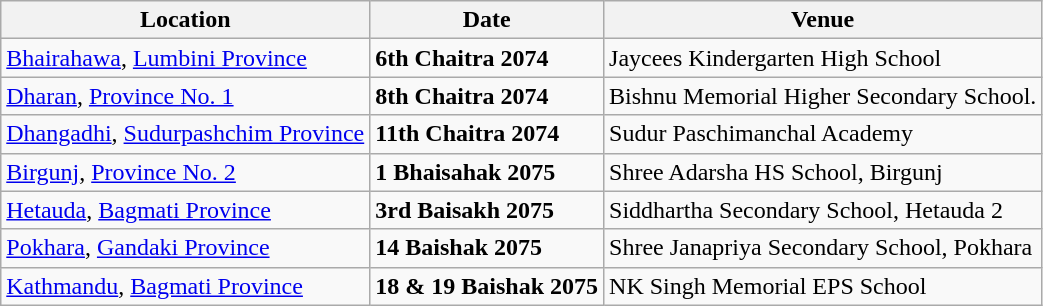<table class="wikitable">
<tr>
<th>Location</th>
<th>Date</th>
<th>Venue</th>
</tr>
<tr>
<td><a href='#'>Bhairahawa</a>, <a href='#'>Lumbini Province</a></td>
<td><strong>6th Chaitra 2074</strong></td>
<td>Jaycees Kindergarten High School</td>
</tr>
<tr>
<td><a href='#'>Dharan</a>, <a href='#'>Province No. 1</a></td>
<td><strong>8th Chaitra 2074 </strong></td>
<td>Bishnu Memorial Higher Secondary School.</td>
</tr>
<tr>
<td><a href='#'>Dhangadhi</a>, <a href='#'>Sudurpashchim Province</a></td>
<td><strong>11th Chaitra 2074 </strong></td>
<td>Sudur Paschimanchal Academy</td>
</tr>
<tr>
<td><a href='#'>Birgunj</a>, <a href='#'>Province No. 2</a></td>
<td><strong>1 Bhaisahak 2075</strong></td>
<td>Shree Adarsha HS School, Birgunj</td>
</tr>
<tr>
<td><a href='#'>Hetauda</a>, <a href='#'>Bagmati Province</a></td>
<td><strong>3rd Baisakh 2075 </strong></td>
<td>Siddhartha Secondary School, Hetauda 2</td>
</tr>
<tr>
<td><a href='#'>Pokhara</a>, <a href='#'>Gandaki Province</a></td>
<td><strong>14 Baishak 2075</strong></td>
<td>Shree Janapriya Secondary School, Pokhara</td>
</tr>
<tr>
<td><a href='#'>Kathmandu</a>, <a href='#'>Bagmati Province</a></td>
<td><strong>18 & 19 Baishak 2075</strong></td>
<td>NK Singh Memorial EPS School</td>
</tr>
</table>
